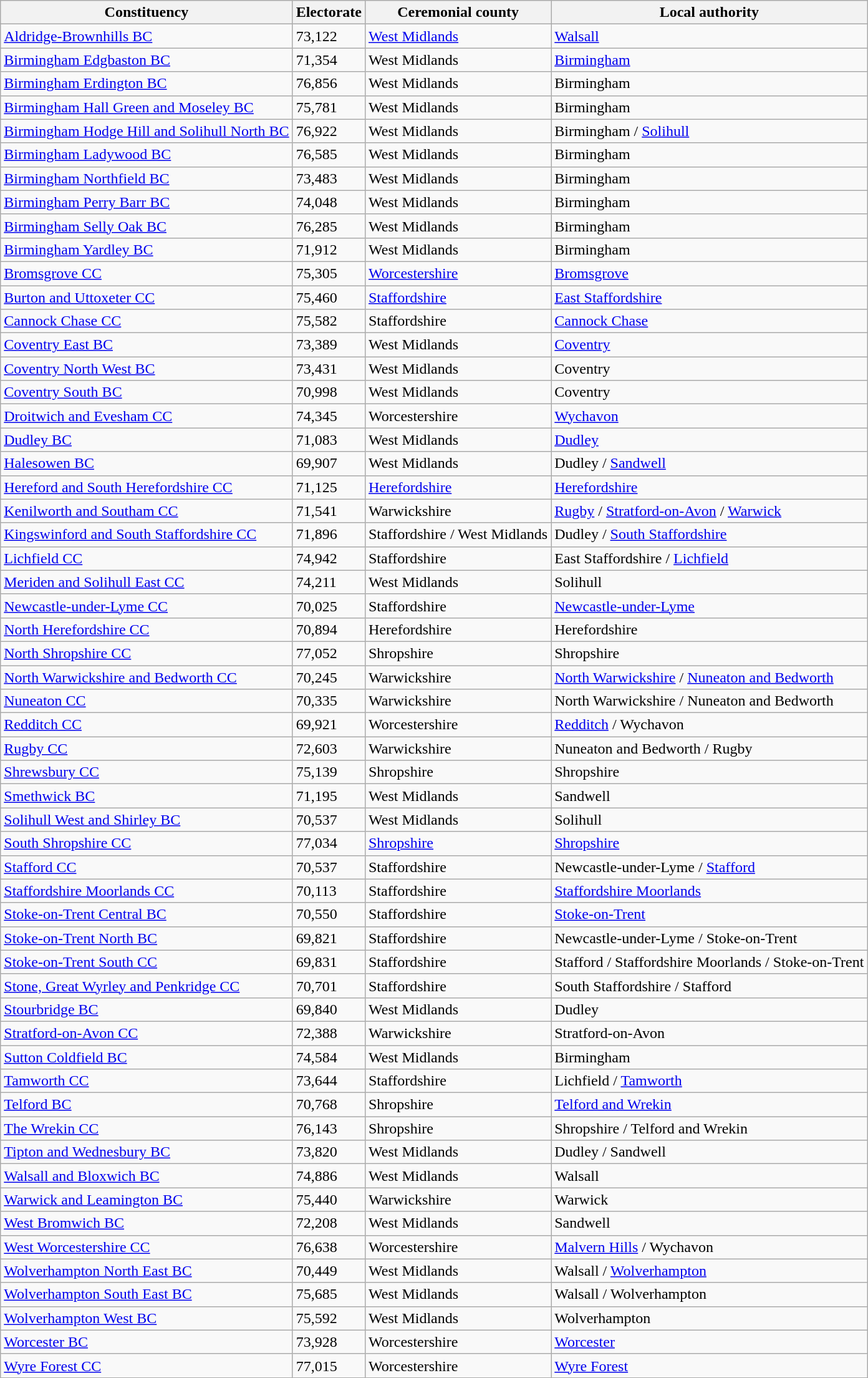<table class="wikitable sortable">
<tr>
<th>Constituency</th>
<th>Electorate</th>
<th>Ceremonial county</th>
<th>Local authority</th>
</tr>
<tr>
<td><a href='#'>Aldridge-Brownhills BC</a></td>
<td>73,122</td>
<td><a href='#'>West Midlands</a></td>
<td><a href='#'>Walsall</a></td>
</tr>
<tr>
<td><a href='#'>Birmingham Edgbaston BC</a></td>
<td>71,354</td>
<td>West Midlands</td>
<td><a href='#'>Birmingham</a></td>
</tr>
<tr>
<td><a href='#'>Birmingham Erdington BC</a></td>
<td>76,856</td>
<td>West Midlands</td>
<td>Birmingham</td>
</tr>
<tr>
<td><a href='#'>Birmingham Hall Green and Moseley BC</a></td>
<td>75,781</td>
<td>West Midlands</td>
<td>Birmingham</td>
</tr>
<tr>
<td><a href='#'>Birmingham Hodge Hill and Solihull North BC</a></td>
<td>76,922</td>
<td>West Midlands</td>
<td>Birmingham / <a href='#'>Solihull</a></td>
</tr>
<tr>
<td><a href='#'>Birmingham Ladywood BC</a></td>
<td>76,585</td>
<td>West Midlands</td>
<td>Birmingham</td>
</tr>
<tr>
<td><a href='#'>Birmingham Northfield BC</a></td>
<td>73,483</td>
<td>West Midlands</td>
<td>Birmingham</td>
</tr>
<tr>
<td><a href='#'>Birmingham Perry Barr BC</a></td>
<td>74,048</td>
<td>West Midlands</td>
<td>Birmingham</td>
</tr>
<tr>
<td><a href='#'>Birmingham Selly Oak BC</a></td>
<td>76,285</td>
<td>West Midlands</td>
<td>Birmingham</td>
</tr>
<tr>
<td><a href='#'>Birmingham Yardley BC</a></td>
<td>71,912</td>
<td>West Midlands</td>
<td>Birmingham</td>
</tr>
<tr>
<td><a href='#'>Bromsgrove CC</a></td>
<td>75,305</td>
<td><a href='#'>Worcestershire</a></td>
<td><a href='#'>Bromsgrove</a></td>
</tr>
<tr>
<td><a href='#'>Burton and Uttoxeter CC</a></td>
<td>75,460</td>
<td><a href='#'>Staffordshire</a></td>
<td><a href='#'>East Staffordshire</a></td>
</tr>
<tr>
<td><a href='#'>Cannock Chase CC</a></td>
<td>75,582</td>
<td>Staffordshire</td>
<td><a href='#'>Cannock Chase</a></td>
</tr>
<tr>
<td><a href='#'>Coventry East BC</a></td>
<td>73,389</td>
<td>West Midlands</td>
<td><a href='#'>Coventry</a></td>
</tr>
<tr>
<td><a href='#'>Coventry North West BC</a></td>
<td>73,431</td>
<td>West Midlands</td>
<td>Coventry</td>
</tr>
<tr>
<td><a href='#'>Coventry South BC</a></td>
<td>70,998</td>
<td>West Midlands</td>
<td>Coventry</td>
</tr>
<tr>
<td><a href='#'>Droitwich and Evesham CC</a></td>
<td>74,345</td>
<td>Worcestershire</td>
<td><a href='#'>Wychavon</a></td>
</tr>
<tr>
<td><a href='#'>Dudley BC</a></td>
<td>71,083</td>
<td>West Midlands</td>
<td><a href='#'>Dudley</a></td>
</tr>
<tr>
<td><a href='#'>Halesowen BC</a></td>
<td>69,907</td>
<td>West Midlands</td>
<td>Dudley / <a href='#'>Sandwell</a></td>
</tr>
<tr>
<td><a href='#'>Hereford and South Herefordshire CC</a></td>
<td>71,125</td>
<td><a href='#'>Herefordshire</a></td>
<td><a href='#'>Herefordshire</a></td>
</tr>
<tr>
<td><a href='#'>Kenilworth and Southam CC</a></td>
<td>71,541</td>
<td>Warwickshire</td>
<td><a href='#'>Rugby</a> / <a href='#'>Stratford-on-Avon</a> / <a href='#'>Warwick</a></td>
</tr>
<tr>
<td><a href='#'>Kingswinford and South Staffordshire CC</a></td>
<td>71,896</td>
<td>Staffordshire / West Midlands</td>
<td>Dudley / <a href='#'>South Staffordshire</a></td>
</tr>
<tr>
<td><a href='#'>Lichfield CC</a></td>
<td>74,942</td>
<td>Staffordshire</td>
<td>East Staffordshire / <a href='#'>Lichfield</a></td>
</tr>
<tr>
<td><a href='#'>Meriden and Solihull East CC</a></td>
<td>74,211</td>
<td>West Midlands</td>
<td>Solihull</td>
</tr>
<tr>
<td><a href='#'>Newcastle-under-Lyme CC</a></td>
<td>70,025</td>
<td>Staffordshire</td>
<td><a href='#'>Newcastle-under-Lyme</a></td>
</tr>
<tr>
<td><a href='#'>North Herefordshire CC</a></td>
<td>70,894</td>
<td>Herefordshire</td>
<td>Herefordshire</td>
</tr>
<tr>
<td><a href='#'>North Shropshire CC</a></td>
<td>77,052</td>
<td>Shropshire</td>
<td>Shropshire</td>
</tr>
<tr>
<td><a href='#'>North Warwickshire and Bedworth CC</a></td>
<td>70,245</td>
<td>Warwickshire</td>
<td><a href='#'>North Warwickshire</a> / <a href='#'>Nuneaton and Bedworth</a></td>
</tr>
<tr>
<td><a href='#'>Nuneaton CC</a></td>
<td>70,335</td>
<td>Warwickshire</td>
<td>North Warwickshire / Nuneaton and Bedworth</td>
</tr>
<tr>
<td><a href='#'>Redditch CC</a></td>
<td>69,921</td>
<td>Worcestershire</td>
<td><a href='#'>Redditch</a> / Wychavon</td>
</tr>
<tr>
<td><a href='#'>Rugby CC</a></td>
<td>72,603</td>
<td>Warwickshire</td>
<td>Nuneaton and Bedworth / Rugby</td>
</tr>
<tr>
<td><a href='#'>Shrewsbury CC</a></td>
<td>75,139</td>
<td>Shropshire</td>
<td>Shropshire</td>
</tr>
<tr>
<td><a href='#'>Smethwick BC</a></td>
<td>71,195</td>
<td>West Midlands</td>
<td>Sandwell</td>
</tr>
<tr>
<td><a href='#'>Solihull West and Shirley BC</a></td>
<td>70,537</td>
<td>West Midlands</td>
<td>Solihull</td>
</tr>
<tr>
<td><a href='#'>South Shropshire CC</a></td>
<td>77,034</td>
<td><a href='#'>Shropshire</a></td>
<td><a href='#'>Shropshire</a></td>
</tr>
<tr>
<td><a href='#'>Stafford CC</a></td>
<td>70,537</td>
<td>Staffordshire</td>
<td>Newcastle-under-Lyme / <a href='#'>Stafford</a></td>
</tr>
<tr>
<td><a href='#'>Staffordshire Moorlands CC</a></td>
<td>70,113</td>
<td>Staffordshire</td>
<td><a href='#'>Staffordshire Moorlands</a></td>
</tr>
<tr>
<td><a href='#'>Stoke-on-Trent Central BC</a></td>
<td>70,550</td>
<td>Staffordshire</td>
<td><a href='#'>Stoke-on-Trent</a></td>
</tr>
<tr>
<td><a href='#'>Stoke-on-Trent North BC</a></td>
<td>69,821</td>
<td>Staffordshire</td>
<td>Newcastle-under-Lyme / Stoke-on-Trent</td>
</tr>
<tr>
<td><a href='#'>Stoke-on-Trent South CC</a></td>
<td>69,831</td>
<td>Staffordshire</td>
<td>Stafford / Staffordshire Moorlands / Stoke-on-Trent</td>
</tr>
<tr>
<td><a href='#'>Stone, Great Wyrley and Penkridge CC</a></td>
<td>70,701</td>
<td>Staffordshire</td>
<td>South Staffordshire / Stafford</td>
</tr>
<tr>
<td><a href='#'>Stourbridge BC</a></td>
<td>69,840</td>
<td>West Midlands</td>
<td>Dudley</td>
</tr>
<tr>
<td><a href='#'>Stratford-on-Avon CC</a></td>
<td>72,388</td>
<td>Warwickshire</td>
<td>Stratford-on-Avon</td>
</tr>
<tr>
<td><a href='#'>Sutton Coldfield BC</a></td>
<td>74,584</td>
<td>West Midlands</td>
<td>Birmingham</td>
</tr>
<tr>
<td><a href='#'>Tamworth CC</a></td>
<td>73,644</td>
<td>Staffordshire</td>
<td>Lichfield / <a href='#'>Tamworth</a></td>
</tr>
<tr>
<td><a href='#'>Telford BC</a></td>
<td>70,768</td>
<td>Shropshire</td>
<td><a href='#'>Telford and Wrekin</a></td>
</tr>
<tr>
<td><a href='#'>The Wrekin CC</a></td>
<td>76,143</td>
<td>Shropshire</td>
<td>Shropshire / Telford and Wrekin</td>
</tr>
<tr>
<td><a href='#'>Tipton and Wednesbury BC</a></td>
<td>73,820</td>
<td>West Midlands</td>
<td>Dudley / Sandwell</td>
</tr>
<tr>
<td><a href='#'>Walsall and Bloxwich BC</a></td>
<td>74,886</td>
<td>West Midlands</td>
<td>Walsall</td>
</tr>
<tr>
<td><a href='#'>Warwick and Leamington BC</a></td>
<td>75,440</td>
<td>Warwickshire</td>
<td>Warwick</td>
</tr>
<tr>
<td><a href='#'>West Bromwich BC</a></td>
<td>72,208</td>
<td>West Midlands</td>
<td>Sandwell</td>
</tr>
<tr>
<td><a href='#'>West Worcestershire CC</a></td>
<td>76,638</td>
<td>Worcestershire</td>
<td><a href='#'>Malvern Hills</a> / Wychavon</td>
</tr>
<tr>
<td><a href='#'>Wolverhampton North East BC</a></td>
<td>70,449</td>
<td>West Midlands</td>
<td>Walsall / <a href='#'>Wolverhampton</a></td>
</tr>
<tr>
<td><a href='#'>Wolverhampton South East BC</a></td>
<td>75,685</td>
<td>West Midlands</td>
<td>Walsall / Wolverhampton</td>
</tr>
<tr>
<td><a href='#'>Wolverhampton West BC</a></td>
<td>75,592</td>
<td>West Midlands</td>
<td>Wolverhampton</td>
</tr>
<tr>
<td><a href='#'>Worcester BC</a></td>
<td>73,928</td>
<td>Worcestershire</td>
<td><a href='#'>Worcester</a></td>
</tr>
<tr>
<td><a href='#'>Wyre Forest CC</a></td>
<td>77,015</td>
<td>Worcestershire</td>
<td><a href='#'>Wyre Forest</a></td>
</tr>
</table>
